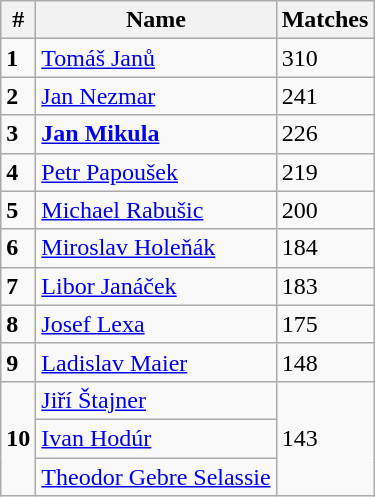<table class="wikitable">
<tr>
<th>#</th>
<th>Name</th>
<th>Matches</th>
</tr>
<tr>
<td><strong>1</strong></td>
<td> <a href='#'>Tomáš Janů</a></td>
<td>310</td>
</tr>
<tr>
<td><strong>2</strong></td>
<td> <a href='#'>Jan Nezmar</a></td>
<td>241</td>
</tr>
<tr>
<td><strong>3</strong></td>
<td> <strong><a href='#'>Jan Mikula</a></strong></td>
<td>226</td>
</tr>
<tr>
<td><strong>4</strong></td>
<td> <a href='#'>Petr Papoušek</a></td>
<td>219</td>
</tr>
<tr>
<td><strong>5</strong></td>
<td> <a href='#'>Michael Rabušic</a></td>
<td>200</td>
</tr>
<tr>
<td><strong>6</strong></td>
<td> <a href='#'>Miroslav Holeňák</a></td>
<td>184</td>
</tr>
<tr>
<td><strong>7</strong></td>
<td> <a href='#'>Libor Janáček</a></td>
<td>183</td>
</tr>
<tr>
<td><strong>8</strong></td>
<td> <a href='#'>Josef Lexa</a></td>
<td>175</td>
</tr>
<tr>
<td><strong>9</strong></td>
<td> <a href='#'>Ladislav Maier</a></td>
<td>148</td>
</tr>
<tr>
<td rowspan="3"><strong>10</strong></td>
<td> <a href='#'>Jiří Štajner</a></td>
<td rowspan="3">143</td>
</tr>
<tr>
<td> <a href='#'>Ivan Hodúr</a></td>
</tr>
<tr>
<td> <a href='#'>Theodor Gebre Selassie</a></td>
</tr>
</table>
